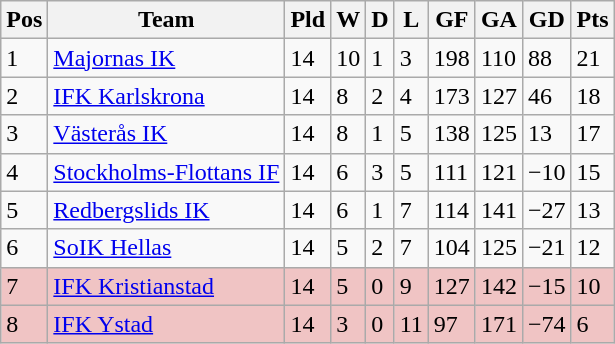<table class="wikitable">
<tr>
<th><span>Pos</span></th>
<th>Team</th>
<th><span>Pld</span></th>
<th><span>W</span></th>
<th><span>D</span></th>
<th><span>L</span></th>
<th><span>GF</span></th>
<th><span>GA</span></th>
<th><span>GD</span></th>
<th><span>Pts</span></th>
</tr>
<tr>
<td>1</td>
<td><a href='#'>Majornas IK</a></td>
<td>14</td>
<td>10</td>
<td>1</td>
<td>3</td>
<td>198</td>
<td>110</td>
<td>88</td>
<td>21</td>
</tr>
<tr>
<td>2</td>
<td><a href='#'>IFK Karlskrona</a></td>
<td>14</td>
<td>8</td>
<td>2</td>
<td>4</td>
<td>173</td>
<td>127</td>
<td>46</td>
<td>18</td>
</tr>
<tr>
<td>3</td>
<td><a href='#'>Västerås IK</a></td>
<td>14</td>
<td>8</td>
<td>1</td>
<td>5</td>
<td>138</td>
<td>125</td>
<td>13</td>
<td>17</td>
</tr>
<tr>
<td>4</td>
<td><a href='#'>Stockholms-Flottans IF</a></td>
<td>14</td>
<td>6</td>
<td>3</td>
<td>5</td>
<td>111</td>
<td>121</td>
<td>−10</td>
<td>15</td>
</tr>
<tr>
<td>5</td>
<td><a href='#'>Redbergslids IK</a></td>
<td>14</td>
<td>6</td>
<td>1</td>
<td>7</td>
<td>114</td>
<td>141</td>
<td>−27</td>
<td>13</td>
</tr>
<tr>
<td>6</td>
<td><a href='#'>SoIK Hellas</a></td>
<td>14</td>
<td>5</td>
<td>2</td>
<td>7</td>
<td>104</td>
<td>125</td>
<td>−21</td>
<td>12</td>
</tr>
<tr align="left" style="background:#f0c4c4;">
<td>7</td>
<td><a href='#'>IFK Kristianstad</a></td>
<td>14</td>
<td>5</td>
<td>0</td>
<td>9</td>
<td>127</td>
<td>142</td>
<td>−15</td>
<td>10</td>
</tr>
<tr align="left" style="background:#f0c4c4;">
<td>8</td>
<td><a href='#'>IFK Ystad</a></td>
<td>14</td>
<td>3</td>
<td>0</td>
<td>11</td>
<td>97</td>
<td>171</td>
<td>−74</td>
<td>6</td>
</tr>
</table>
